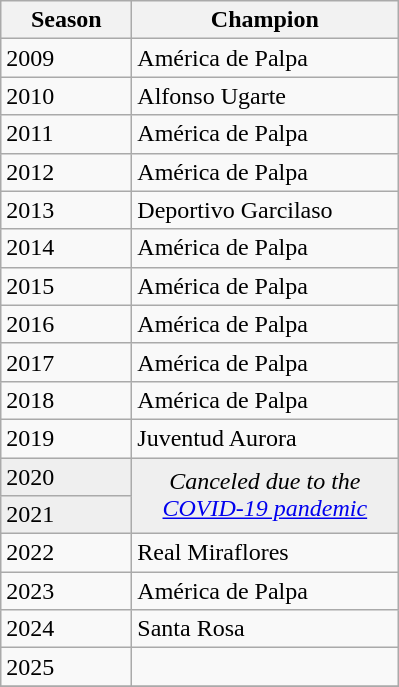<table class="wikitable sortable">
<tr>
<th width=80px>Season</th>
<th width=170px>Champion</th>
</tr>
<tr>
<td>2009</td>
<td>América de Palpa</td>
</tr>
<tr>
<td>2010</td>
<td>Alfonso Ugarte</td>
</tr>
<tr>
<td>2011</td>
<td>América de Palpa</td>
</tr>
<tr>
<td>2012</td>
<td>América de Palpa</td>
</tr>
<tr>
<td>2013</td>
<td>Deportivo Garcilaso</td>
</tr>
<tr>
<td>2014</td>
<td>América de Palpa</td>
</tr>
<tr>
<td>2015</td>
<td>América de Palpa</td>
</tr>
<tr>
<td>2016</td>
<td>América de Palpa</td>
</tr>
<tr>
<td>2017</td>
<td>América de Palpa</td>
</tr>
<tr>
<td>2018</td>
<td>América de Palpa</td>
</tr>
<tr>
<td>2019</td>
<td>Juventud Aurora</td>
</tr>
<tr bgcolor=#efefef>
<td>2020</td>
<td rowspan=2 colspan="1" align=center><em>Canceled due to the <a href='#'>COVID-19 pandemic</a></em></td>
</tr>
<tr bgcolor=#efefef>
<td>2021</td>
</tr>
<tr>
<td>2022</td>
<td>Real Miraflores</td>
</tr>
<tr>
<td>2023</td>
<td>América de Palpa</td>
</tr>
<tr>
<td>2024</td>
<td>Santa Rosa</td>
</tr>
<tr>
<td>2025</td>
<td></td>
</tr>
<tr>
</tr>
</table>
